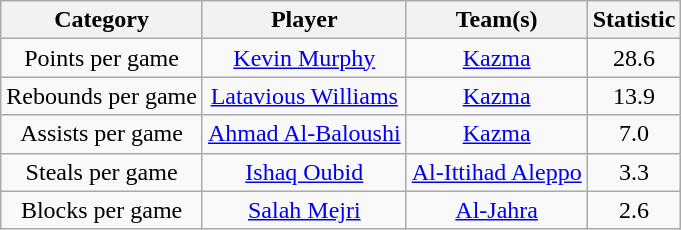<table class="wikitable" style="text-align:center">
<tr>
<th>Category</th>
<th>Player</th>
<th>Team(s)</th>
<th>Statistic</th>
</tr>
<tr>
<td>Points per game</td>
<td> <a href='#'>Kevin Murphy</a></td>
<td> <a href='#'>Kazma</a></td>
<td>28.6</td>
</tr>
<tr>
<td>Rebounds per game</td>
<td> <a href='#'>Latavious Williams</a></td>
<td> <a href='#'>Kazma</a></td>
<td>13.9</td>
</tr>
<tr>
<td>Assists per game</td>
<td> <a href='#'>Ahmad Al-Baloushi</a></td>
<td> <a href='#'>Kazma</a></td>
<td>7.0</td>
</tr>
<tr>
<td>Steals per game</td>
<td> <a href='#'>Ishaq Oubid</a></td>
<td> <a href='#'>Al-Ittihad Aleppo</a></td>
<td>3.3</td>
</tr>
<tr>
<td>Blocks per game</td>
<td> <a href='#'>Salah Mejri</a></td>
<td> <a href='#'>Al-Jahra</a></td>
<td>2.6</td>
</tr>
</table>
